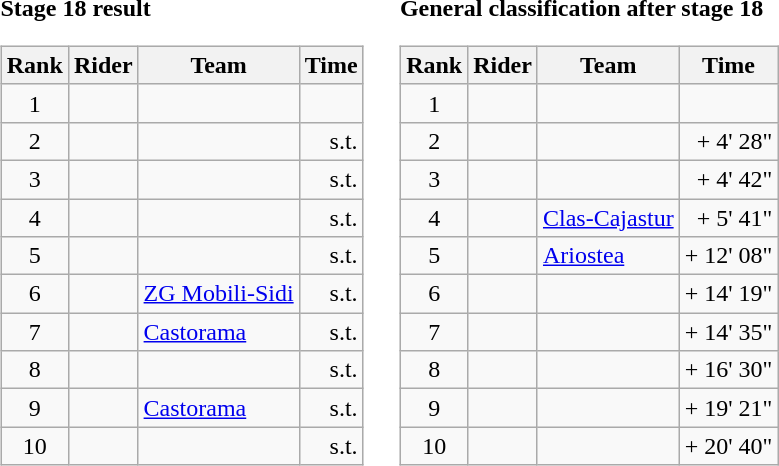<table>
<tr>
<td><strong>Stage 18 result</strong><br><table class="wikitable">
<tr>
<th scope="col">Rank</th>
<th scope="col">Rider</th>
<th scope="col">Team</th>
<th scope="col">Time</th>
</tr>
<tr>
<td style="text-align:center;">1</td>
<td></td>
<td></td>
<td style="text-align:right;"></td>
</tr>
<tr>
<td style="text-align:center;">2</td>
<td></td>
<td></td>
<td style="text-align:right;">s.t.</td>
</tr>
<tr>
<td style="text-align:center;">3</td>
<td></td>
<td></td>
<td style="text-align:right;">s.t.</td>
</tr>
<tr>
<td style="text-align:center;">4</td>
<td></td>
<td></td>
<td style="text-align:right;">s.t.</td>
</tr>
<tr>
<td style="text-align:center;">5</td>
<td></td>
<td></td>
<td style="text-align:right;">s.t.</td>
</tr>
<tr>
<td style="text-align:center;">6</td>
<td></td>
<td><a href='#'>ZG Mobili-Sidi</a></td>
<td style="text-align:right;">s.t.</td>
</tr>
<tr>
<td style="text-align:center;">7</td>
<td></td>
<td><a href='#'>Castorama</a></td>
<td style="text-align:right;">s.t.</td>
</tr>
<tr>
<td style="text-align:center;">8</td>
<td></td>
<td></td>
<td style="text-align:right;">s.t.</td>
</tr>
<tr>
<td style="text-align:center;">9</td>
<td></td>
<td><a href='#'>Castorama</a></td>
<td style="text-align:right;">s.t.</td>
</tr>
<tr>
<td style="text-align:center;">10</td>
<td></td>
<td></td>
<td style="text-align:right;">s.t.</td>
</tr>
</table>
</td>
<td></td>
<td><strong>General classification after stage 18</strong><br><table class="wikitable">
<tr>
<th scope="col">Rank</th>
<th scope="col">Rider</th>
<th scope="col">Team</th>
<th scope="col">Time</th>
</tr>
<tr>
<td style="text-align:center;">1</td>
<td> </td>
<td></td>
<td style="text-align:right;"></td>
</tr>
<tr>
<td style="text-align:center;">2</td>
<td></td>
<td></td>
<td style="text-align:right;">+ 4' 28"</td>
</tr>
<tr>
<td style="text-align:center;">3</td>
<td></td>
<td></td>
<td style="text-align:right;">+ 4' 42"</td>
</tr>
<tr>
<td style="text-align:center;">4</td>
<td></td>
<td><a href='#'>Clas-Cajastur</a></td>
<td style="text-align:right;">+ 5' 41"</td>
</tr>
<tr>
<td style="text-align:center;">5</td>
<td></td>
<td><a href='#'>Ariostea</a></td>
<td style="text-align:right;">+ 12' 08"</td>
</tr>
<tr>
<td style="text-align:center;">6</td>
<td></td>
<td></td>
<td style="text-align:right;">+ 14' 19"</td>
</tr>
<tr>
<td style="text-align:center;">7</td>
<td></td>
<td></td>
<td style="text-align:right;">+ 14' 35"</td>
</tr>
<tr>
<td style="text-align:center;">8</td>
<td></td>
<td></td>
<td style="text-align:right;">+ 16' 30"</td>
</tr>
<tr>
<td style="text-align:center;">9</td>
<td></td>
<td></td>
<td style="text-align:right;">+ 19' 21"</td>
</tr>
<tr>
<td style="text-align:center;">10</td>
<td></td>
<td></td>
<td style="text-align:right;">+ 20' 40"</td>
</tr>
</table>
</td>
</tr>
</table>
